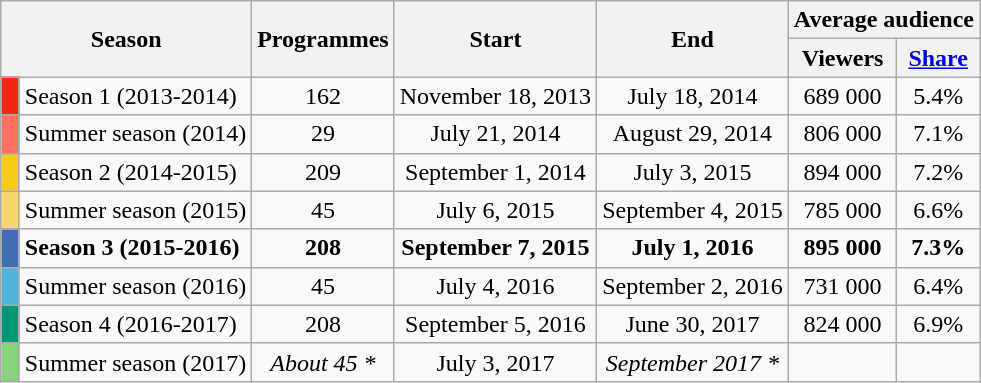<table class="wikitable" style="text-align:center;">
<tr>
<th colspan="2" rowspan="2">Season</th>
<th ! rowspan="2">Programmes</th>
<th ! rowspan="2">Start</th>
<th ! rowspan="2">End</th>
<th ! colspan="3">Average audience</th>
</tr>
<tr>
<th>Viewers</th>
<th><a href='#'>Share</a></th>
</tr>
<tr>
<td style="width:5px; background:#F22613;"></td>
<td style="text-align:left;">Season 1 (2013-2014)</td>
<td>162</td>
<td>November 18, 2013</td>
<td>July 18, 2014</td>
<td>689 000</td>
<td>5.4%</td>
</tr>
<tr>
<td style="width:5px; background:#fb7265;"></td>
<td style="text-align:left;">Summer season (2014)</td>
<td>29</td>
<td>July 21, 2014</td>
<td>August 29, 2014</td>
<td>806 000</td>
<td>7.1%</td>
</tr>
<tr>
<td style="width:5px; background:#F7CA18;"></td>
<td style="text-align:left;">Season 2 (2014-2015)</td>
<td>209</td>
<td>September 1, 2014</td>
<td>July 3, 2015</td>
<td>894 000</td>
<td>7.2%</td>
</tr>
<tr>
<td style="width:5px; background:#F5D76E;"></td>
<td style="text-align:left;">Summer season (2015)</td>
<td>45</td>
<td>July 6, 2015</td>
<td>September 4, 2015</td>
<td>785 000</td>
<td>6.6%</td>
</tr>
<tr style="font-weight:bold;">
<td style="width:5px; background:#446CB3;"></td>
<td style="text-align:left;">Season 3 (2015-2016)</td>
<td>208</td>
<td>September 7, 2015</td>
<td>July 1, 2016</td>
<td>895 000</td>
<td>7.3%</td>
</tr>
<tr>
<td style="width:5px; background:#52B3D9;"></td>
<td style="text-align:left;">Summer season (2016)</td>
<td>45</td>
<td>July 4, 2016</td>
<td>September 2, 2016</td>
<td>731 000</td>
<td>6.4%</td>
</tr>
<tr>
<td style="width:5px; background:#019875;"></td>
<td style="text-align:left;">Season 4 (2016-2017)</td>
<td>208</td>
<td>September 5, 2016</td>
<td>June 30, 2017</td>
<td>824 000</td>
<td>6.9%</td>
</tr>
<tr>
<td style="width:5px; background:#87D37C;"></td>
<td style="text-align:left;">Summer season (2017)</td>
<td><em>About 45 *</em></td>
<td>July 3, 2017</td>
<td><em>September 2017 *</em></td>
<td></td>
<td></td>
</tr>
</table>
